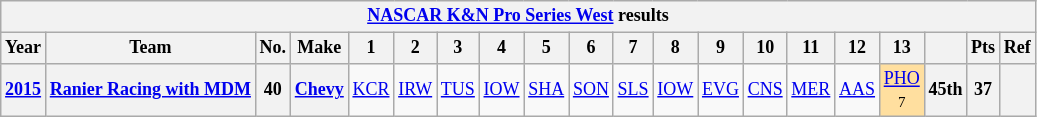<table class="wikitable" style="text-align:center; font-size:75%">
<tr>
<th colspan=23><a href='#'>NASCAR K&N Pro Series West</a> results</th>
</tr>
<tr>
<th>Year</th>
<th>Team</th>
<th>No.</th>
<th>Make</th>
<th>1</th>
<th>2</th>
<th>3</th>
<th>4</th>
<th>5</th>
<th>6</th>
<th>7</th>
<th>8</th>
<th>9</th>
<th>10</th>
<th>11</th>
<th>12</th>
<th>13</th>
<th></th>
<th>Pts</th>
<th>Ref</th>
</tr>
<tr>
<th><a href='#'>2015</a></th>
<th><a href='#'>Ranier Racing with MDM</a></th>
<th>40</th>
<th><a href='#'>Chevy</a></th>
<td><a href='#'>KCR</a></td>
<td><a href='#'>IRW</a></td>
<td><a href='#'>TUS</a></td>
<td><a href='#'>IOW</a></td>
<td><a href='#'>SHA</a></td>
<td><a href='#'>SON</a></td>
<td><a href='#'>SLS</a></td>
<td><a href='#'>IOW</a></td>
<td><a href='#'>EVG</a></td>
<td><a href='#'>CNS</a></td>
<td><a href='#'>MER</a></td>
<td><a href='#'>AAS</a></td>
<td style="background:#FFDF9F;"><a href='#'>PHO</a><br><small>7</small></td>
<th>45th</th>
<th>37</th>
<th></th>
</tr>
</table>
